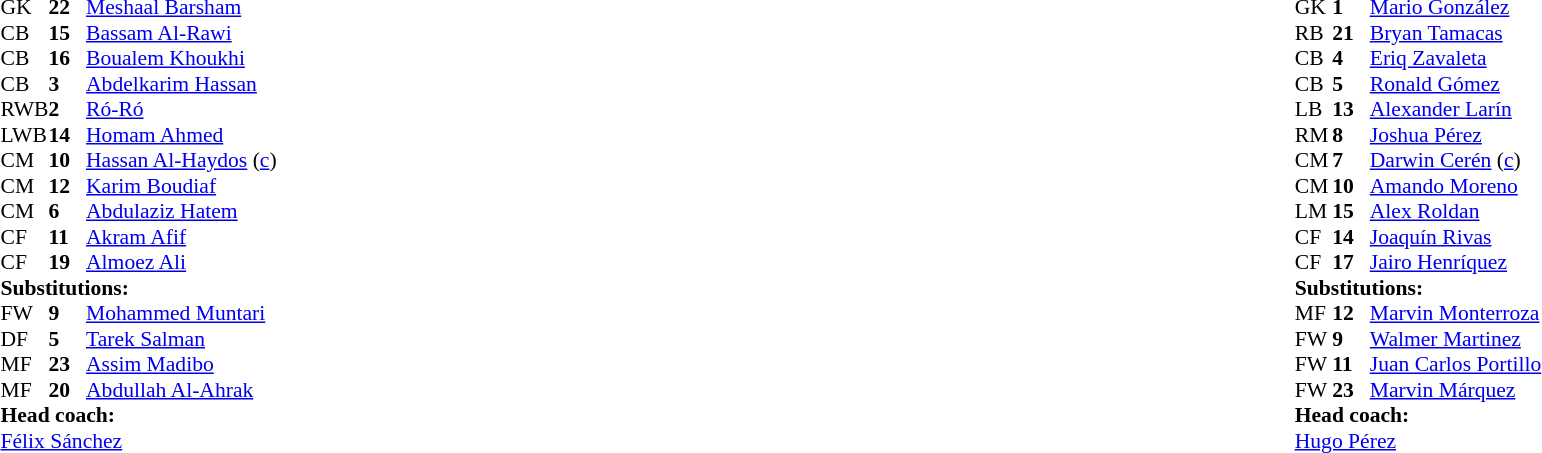<table width="100%">
<tr>
<td valign="top" width="40%"><br><table style="font-size:90%" cellspacing="0" cellpadding="0">
<tr>
<th width=25></th>
<th width=25></th>
</tr>
<tr>
<td>GK</td>
<td><strong>22</strong></td>
<td><a href='#'>Meshaal Barsham</a></td>
</tr>
<tr>
<td>CB</td>
<td><strong>15</strong></td>
<td><a href='#'>Bassam Al-Rawi</a></td>
</tr>
<tr>
<td>CB</td>
<td><strong>16</strong></td>
<td><a href='#'>Boualem Khoukhi</a></td>
</tr>
<tr>
<td>CB</td>
<td><strong>3</strong></td>
<td><a href='#'>Abdelkarim Hassan</a></td>
</tr>
<tr>
<td>RWB</td>
<td><strong>2</strong></td>
<td><a href='#'>Ró-Ró</a></td>
</tr>
<tr>
<td>LWB</td>
<td><strong>14</strong></td>
<td><a href='#'>Homam Ahmed</a></td>
<td></td>
<td></td>
</tr>
<tr>
<td>CM</td>
<td><strong>10</strong></td>
<td><a href='#'>Hassan Al-Haydos</a> (<a href='#'>c</a>)</td>
<td></td>
<td></td>
</tr>
<tr>
<td>CM</td>
<td><strong>12</strong></td>
<td><a href='#'>Karim Boudiaf</a></td>
</tr>
<tr>
<td>CM</td>
<td><strong>6</strong></td>
<td><a href='#'>Abdulaziz Hatem</a></td>
<td></td>
<td></td>
</tr>
<tr>
<td>CF</td>
<td><strong>11</strong></td>
<td><a href='#'>Akram Afif</a></td>
<td></td>
<td></td>
</tr>
<tr>
<td>CF</td>
<td><strong>19</strong></td>
<td><a href='#'>Almoez Ali</a></td>
</tr>
<tr>
<td colspan=3><strong>Substitutions:</strong></td>
</tr>
<tr>
<td>FW</td>
<td><strong>9</strong></td>
<td><a href='#'>Mohammed Muntari</a></td>
<td></td>
<td></td>
</tr>
<tr>
<td>DF</td>
<td><strong>5</strong></td>
<td><a href='#'>Tarek Salman</a></td>
<td></td>
<td></td>
</tr>
<tr>
<td>MF</td>
<td><strong>23</strong></td>
<td><a href='#'>Assim Madibo</a></td>
<td></td>
<td></td>
</tr>
<tr>
<td>MF</td>
<td><strong>20</strong></td>
<td><a href='#'>Abdullah Al-Ahrak</a></td>
<td></td>
<td></td>
</tr>
<tr>
<td colspan=3><strong>Head coach:</strong></td>
</tr>
<tr>
<td colspan=3> <a href='#'>Félix Sánchez</a></td>
</tr>
</table>
</td>
<td valign="top"></td>
<td valign="top" width="50%"><br><table style="font-size:90%; margin:auto" cellspacing="0" cellpadding="0">
<tr>
<th width=25></th>
<th width=25></th>
</tr>
<tr>
<td>GK</td>
<td><strong>1</strong></td>
<td><a href='#'>Mario González</a></td>
</tr>
<tr>
<td>RB</td>
<td><strong>21</strong></td>
<td><a href='#'>Bryan Tamacas</a></td>
</tr>
<tr>
<td>CB</td>
<td><strong>4</strong></td>
<td><a href='#'>Eriq Zavaleta</a></td>
</tr>
<tr>
<td>CB</td>
<td><strong>5</strong></td>
<td><a href='#'>Ronald Gómez</a></td>
</tr>
<tr>
<td>LB</td>
<td><strong>13</strong></td>
<td><a href='#'>Alexander Larín</a></td>
<td></td>
<td></td>
</tr>
<tr>
<td>RM</td>
<td><strong>8</strong></td>
<td><a href='#'>Joshua Pérez</a></td>
<td></td>
<td></td>
</tr>
<tr>
<td>CM</td>
<td><strong>7</strong></td>
<td><a href='#'>Darwin Cerén</a> (<a href='#'>c</a>)</td>
<td></td>
</tr>
<tr>
<td>CM</td>
<td><strong>10</strong></td>
<td><a href='#'>Amando Moreno</a></td>
<td></td>
<td></td>
</tr>
<tr>
<td>LM</td>
<td><strong>15</strong></td>
<td><a href='#'>Alex Roldan</a></td>
</tr>
<tr>
<td>CF</td>
<td><strong>14</strong></td>
<td><a href='#'>Joaquín Rivas</a></td>
<td></td>
</tr>
<tr>
<td>CF</td>
<td><strong>17</strong></td>
<td><a href='#'>Jairo Henríquez</a></td>
<td></td>
<td></td>
</tr>
<tr>
<td colspan=3><strong>Substitutions:</strong></td>
</tr>
<tr>
<td>MF</td>
<td><strong>12</strong></td>
<td><a href='#'>Marvin Monterroza</a></td>
<td></td>
<td></td>
</tr>
<tr>
<td>FW</td>
<td><strong>9</strong></td>
<td><a href='#'>Walmer Martinez</a></td>
<td></td>
<td></td>
</tr>
<tr>
<td>FW</td>
<td><strong>11</strong></td>
<td><a href='#'>Juan Carlos Portillo</a></td>
<td></td>
<td></td>
</tr>
<tr>
<td>FW</td>
<td><strong>23</strong></td>
<td><a href='#'>Marvin Márquez</a></td>
<td></td>
<td></td>
</tr>
<tr>
<td colspan=3><strong>Head coach:</strong></td>
</tr>
<tr>
<td colspan=3> <a href='#'>Hugo Pérez</a></td>
</tr>
</table>
</td>
</tr>
</table>
